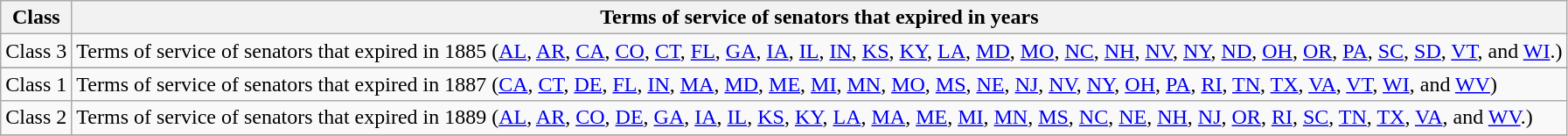<table class="wikitable sortable">
<tr valign=bottom>
<th>Class</th>
<th>Terms of service of senators that expired in years</th>
</tr>
<tr>
<td>Class 3</td>
<td>Terms of service of senators that expired in 1885 (<a href='#'>AL</a>, <a href='#'>AR</a>, <a href='#'>CA</a>, <a href='#'>CO</a>, <a href='#'>CT</a>, <a href='#'>FL</a>, <a href='#'>GA</a>, <a href='#'>IA</a>, <a href='#'>IL</a>, <a href='#'>IN</a>, <a href='#'>KS</a>, <a href='#'>KY</a>, <a href='#'>LA</a>, <a href='#'>MD</a>, <a href='#'>MO</a>, <a href='#'>NC</a>, <a href='#'>NH</a>, <a href='#'>NV</a>, <a href='#'>NY</a>, <a href='#'>ND</a>, <a href='#'>OH</a>, <a href='#'>OR</a>, <a href='#'>PA</a>, <a href='#'>SC</a>, <a href='#'>SD</a>, <a href='#'>VT</a>, and <a href='#'>WI</a>.)</td>
</tr>
<tr>
</tr>
<tr>
<td>Class 1</td>
<td>Terms of service of senators that expired in 1887 (<a href='#'>CA</a>, <a href='#'>CT</a>, <a href='#'>DE</a>, <a href='#'>FL</a>, <a href='#'>IN</a>, <a href='#'>MA</a>, <a href='#'>MD</a>, <a href='#'>ME</a>,  <a href='#'>MI</a>, <a href='#'>MN</a>, <a href='#'>MO</a>, <a href='#'>MS</a>, <a href='#'>NE</a>, <a href='#'>NJ</a>,  <a href='#'>NV</a>, <a href='#'>NY</a>, <a href='#'>OH</a>, <a href='#'>PA</a>, <a href='#'>RI</a>, <a href='#'>TN</a>, <a href='#'>TX</a>, <a href='#'>VA</a>, <a href='#'>VT</a>, <a href='#'>WI</a>, and <a href='#'>WV</a>)</td>
</tr>
<tr>
<td>Class 2</td>
<td>Terms of service of senators that expired in 1889 (<a href='#'>AL</a>, <a href='#'>AR</a>, <a href='#'>CO</a>, <a href='#'>DE</a>, <a href='#'>GA</a>, <a href='#'>IA</a>, <a href='#'>IL</a>, <a href='#'>KS</a>, <a href='#'>KY</a>, <a href='#'>LA</a>, <a href='#'>MA</a>, <a href='#'>ME</a>, <a href='#'>MI</a>, <a href='#'>MN</a>, <a href='#'>MS</a>, <a href='#'>NC</a>, <a href='#'>NE</a>, <a href='#'>NH</a>, <a href='#'>NJ</a>, <a href='#'>OR</a>, <a href='#'>RI</a>, <a href='#'>SC</a>, <a href='#'>TN</a>, <a href='#'>TX</a>, <a href='#'>VA</a>, and <a href='#'>WV</a>.)</td>
</tr>
<tr>
</tr>
</table>
